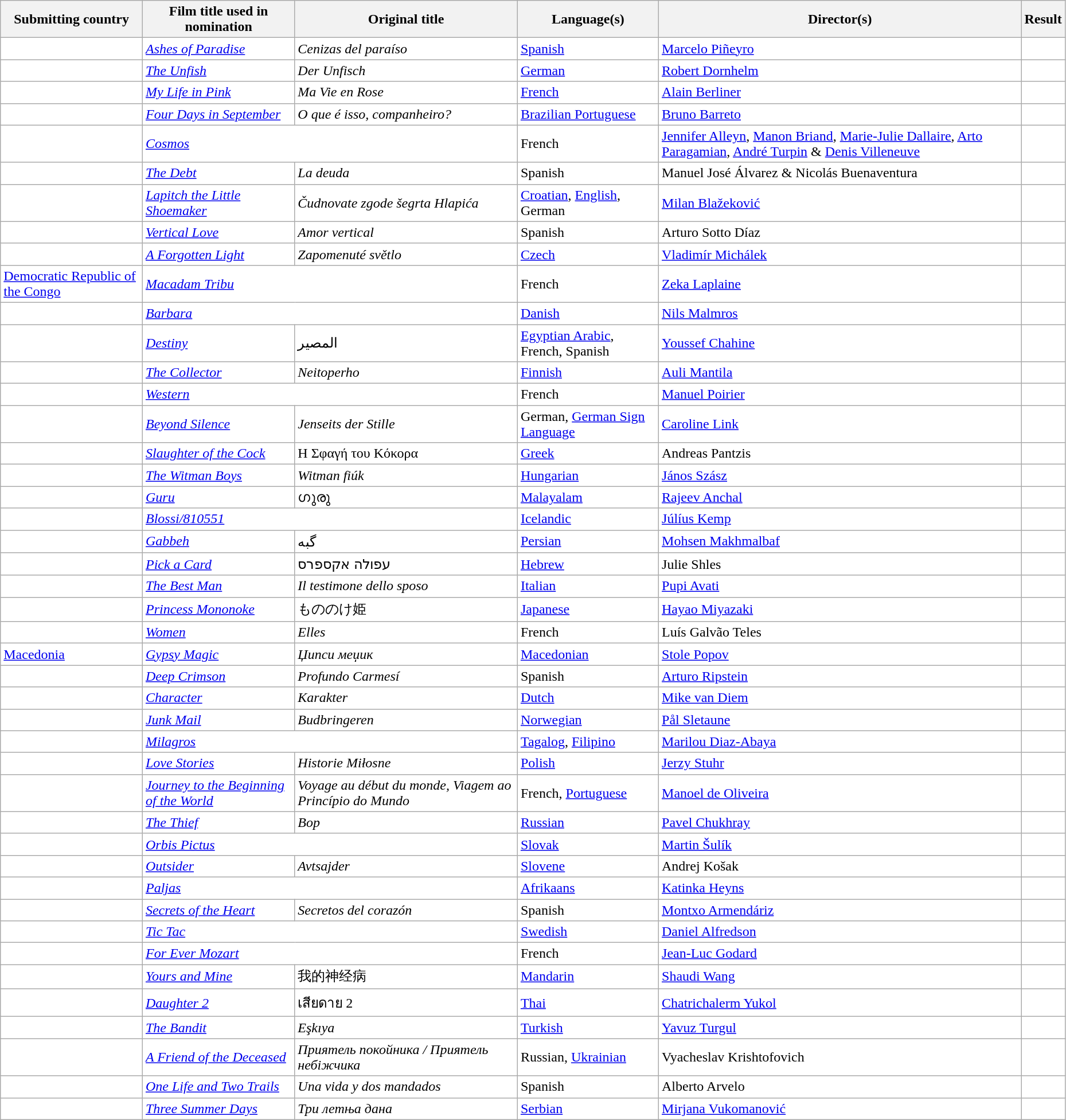<table class="wikitable sortable" width="98%" style="background:#ffffff;">
<tr>
<th>Submitting country</th>
<th>Film title used in nomination</th>
<th>Original title</th>
<th>Language(s)</th>
<th>Director(s)</th>
<th>Result</th>
</tr>
<tr>
<td></td>
<td><em><a href='#'>Ashes of Paradise</a></em></td>
<td><em>Cenizas del paraíso</em></td>
<td><a href='#'>Spanish</a></td>
<td><a href='#'>Marcelo Piñeyro</a></td>
<td></td>
</tr>
<tr>
<td></td>
<td><em><a href='#'>The Unfish</a></em></td>
<td><em>Der Unfisch</em></td>
<td><a href='#'>German</a></td>
<td><a href='#'>Robert Dornhelm</a></td>
<td></td>
</tr>
<tr>
<td></td>
<td><em><a href='#'>My Life in Pink</a></em></td>
<td><em>Ma Vie en Rose</em></td>
<td><a href='#'>French</a></td>
<td><a href='#'>Alain Berliner</a></td>
<td></td>
</tr>
<tr>
<td></td>
<td><em><a href='#'>Four Days in September</a></em></td>
<td><em>O que é isso, companheiro?</em></td>
<td><a href='#'>Brazilian Portuguese</a></td>
<td><a href='#'>Bruno Barreto</a></td>
<td></td>
</tr>
<tr>
<td></td>
<td colspan="2"><em><a href='#'>Cosmos</a></em></td>
<td>French</td>
<td><a href='#'>Jennifer Alleyn</a>, <a href='#'>Manon Briand</a>, <a href='#'>Marie-Julie Dallaire</a>, <a href='#'>Arto Paragamian</a>, <a href='#'>André Turpin</a> & <a href='#'>Denis Villeneuve</a></td>
<td></td>
</tr>
<tr>
<td></td>
<td><em><a href='#'>The Debt</a></em></td>
<td><em>La deuda</em></td>
<td>Spanish</td>
<td>Manuel José Álvarez & Nicolás Buenaventura</td>
<td></td>
</tr>
<tr>
<td></td>
<td><em><a href='#'>Lapitch the Little Shoemaker</a></em></td>
<td><em>Čudnovate zgode šegrta Hlapića</em></td>
<td><a href='#'>Croatian</a>, <a href='#'>English</a>, German</td>
<td><a href='#'>Milan Blažeković</a></td>
<td></td>
</tr>
<tr>
<td></td>
<td><em><a href='#'>Vertical Love</a></em></td>
<td><em>Amor vertical</em></td>
<td>Spanish</td>
<td>Arturo Sotto Díaz</td>
<td></td>
</tr>
<tr>
<td></td>
<td><em><a href='#'>A Forgotten Light</a></em></td>
<td><em>Zapomenuté světlo</em></td>
<td><a href='#'>Czech</a></td>
<td><a href='#'>Vladimír Michálek</a></td>
<td></td>
</tr>
<tr>
<td> <a href='#'>Democratic Republic of the Congo</a></td>
<td colspan="2"><em><a href='#'>Macadam Tribu</a></em></td>
<td>French</td>
<td><a href='#'>Zeka Laplaine</a></td>
<td></td>
</tr>
<tr>
<td></td>
<td colspan="2"><em><a href='#'>Barbara</a></em></td>
<td><a href='#'>Danish</a></td>
<td><a href='#'>Nils Malmros</a></td>
<td></td>
</tr>
<tr>
<td></td>
<td><em><a href='#'>Destiny</a></em></td>
<td>المصير</td>
<td><a href='#'>Egyptian Arabic</a>, French, Spanish</td>
<td><a href='#'>Youssef Chahine</a></td>
<td></td>
</tr>
<tr>
<td></td>
<td><em><a href='#'>The Collector</a></em></td>
<td><em>Neitoperho</em></td>
<td><a href='#'>Finnish</a></td>
<td><a href='#'>Auli Mantila</a></td>
<td></td>
</tr>
<tr>
<td></td>
<td colspan="2"><em><a href='#'>Western</a></em></td>
<td>French</td>
<td><a href='#'>Manuel Poirier</a></td>
<td></td>
</tr>
<tr>
<td></td>
<td><em><a href='#'>Beyond Silence</a></em></td>
<td><em>Jenseits der Stille</em></td>
<td>German, <a href='#'>German Sign Language</a></td>
<td><a href='#'>Caroline Link</a></td>
<td></td>
</tr>
<tr>
<td></td>
<td><em><a href='#'>Slaughter of the Cock</a></em></td>
<td>Η Σφαγή του Κόκορα</td>
<td><a href='#'>Greek</a></td>
<td>Andreas Pantzis</td>
<td></td>
</tr>
<tr>
<td></td>
<td><em><a href='#'>The Witman Boys</a></em></td>
<td><em>Witman fiúk</em></td>
<td><a href='#'>Hungarian</a></td>
<td><a href='#'>János Szász</a></td>
<td></td>
</tr>
<tr>
<td></td>
<td><em><a href='#'>Guru</a></em></td>
<td>ഗുരു</td>
<td><a href='#'>Malayalam</a></td>
<td><a href='#'>Rajeev Anchal</a></td>
<td></td>
</tr>
<tr>
<td></td>
<td colspan="2"><em><a href='#'>Blossi/810551</a></em></td>
<td><a href='#'>Icelandic</a></td>
<td><a href='#'>Júlíus Kemp</a></td>
<td></td>
</tr>
<tr>
<td></td>
<td><em><a href='#'>Gabbeh</a></em></td>
<td>گبه</td>
<td><a href='#'>Persian</a></td>
<td><a href='#'>Mohsen Makhmalbaf</a></td>
<td></td>
</tr>
<tr>
<td></td>
<td><em><a href='#'>Pick a Card</a></em></td>
<td>עפולה אקספרס</td>
<td><a href='#'>Hebrew</a></td>
<td>Julie Shles</td>
<td></td>
</tr>
<tr>
<td></td>
<td><em><a href='#'>The Best Man</a></em></td>
<td><em>Il testimone dello sposo</em></td>
<td><a href='#'>Italian</a></td>
<td><a href='#'>Pupi Avati</a></td>
<td></td>
</tr>
<tr>
<td></td>
<td><em><a href='#'>Princess Mononoke</a></em></td>
<td>もののけ姫</td>
<td><a href='#'>Japanese</a></td>
<td><a href='#'>Hayao Miyazaki</a></td>
<td></td>
</tr>
<tr>
<td></td>
<td><em><a href='#'>Women</a></em></td>
<td><em>Elles</em></td>
<td>French</td>
<td>Luís Galvão Teles</td>
<td></td>
</tr>
<tr>
<td> <a href='#'>Macedonia</a></td>
<td><em><a href='#'>Gypsy Magic</a></em></td>
<td><em>Џипси меџик</em></td>
<td><a href='#'>Macedonian</a></td>
<td><a href='#'>Stole Popov</a></td>
<td></td>
</tr>
<tr>
<td></td>
<td><em><a href='#'>Deep Crimson</a></em></td>
<td><em>Profundo Carmesí</em></td>
<td>Spanish</td>
<td><a href='#'>Arturo Ripstein</a></td>
<td></td>
</tr>
<tr>
<td></td>
<td><em><a href='#'>Character</a></em></td>
<td><em>Karakter</em></td>
<td><a href='#'>Dutch</a></td>
<td><a href='#'>Mike van Diem</a></td>
<td></td>
</tr>
<tr>
<td></td>
<td><em><a href='#'>Junk Mail</a></em></td>
<td><em>Budbringeren</em></td>
<td><a href='#'>Norwegian</a></td>
<td><a href='#'>Pål Sletaune</a></td>
<td></td>
</tr>
<tr>
<td></td>
<td colspan="2"><em><a href='#'>Milagros</a></em></td>
<td><a href='#'>Tagalog</a>, <a href='#'>Filipino</a></td>
<td><a href='#'>Marilou Diaz-Abaya</a></td>
<td></td>
</tr>
<tr>
<td></td>
<td><em><a href='#'>Love Stories</a></em></td>
<td><em>Historie Miłosne</em></td>
<td><a href='#'>Polish</a></td>
<td><a href='#'>Jerzy Stuhr</a></td>
<td></td>
</tr>
<tr>
<td></td>
<td><em><a href='#'>Journey to the Beginning of the World</a></em></td>
<td><em>Voyage au début du monde, Viagem ao Princípio do Mundo</em></td>
<td>French, <a href='#'>Portuguese</a></td>
<td><a href='#'>Manoel de Oliveira</a></td>
<td></td>
</tr>
<tr>
<td></td>
<td><em><a href='#'>The Thief</a></em></td>
<td><em>Вор</em></td>
<td><a href='#'>Russian</a></td>
<td><a href='#'>Pavel Chukhray</a></td>
<td></td>
</tr>
<tr>
<td></td>
<td colspan="2"><em><a href='#'>Orbis Pictus</a></em></td>
<td><a href='#'>Slovak</a></td>
<td><a href='#'>Martin Šulík</a></td>
<td></td>
</tr>
<tr>
<td></td>
<td><em><a href='#'>Outsider</a></em></td>
<td><em>Avtsajder</em></td>
<td><a href='#'>Slovene</a></td>
<td>Andrej Košak</td>
<td></td>
</tr>
<tr>
<td></td>
<td colspan="2"><em><a href='#'>Paljas</a></em></td>
<td><a href='#'>Afrikaans</a></td>
<td><a href='#'>Katinka Heyns</a></td>
<td></td>
</tr>
<tr>
<td></td>
<td><em><a href='#'>Secrets of the Heart</a></em></td>
<td><em>Secretos del corazón</em></td>
<td>Spanish</td>
<td><a href='#'>Montxo Armendáriz</a></td>
<td></td>
</tr>
<tr>
<td></td>
<td colspan="2"><em><a href='#'>Tic Tac</a></em></td>
<td><a href='#'>Swedish</a></td>
<td><a href='#'>Daniel Alfredson</a></td>
<td></td>
</tr>
<tr>
<td></td>
<td colspan="2"><em><a href='#'>For Ever Mozart</a></em></td>
<td>French</td>
<td><a href='#'>Jean-Luc Godard</a></td>
<td></td>
</tr>
<tr>
<td></td>
<td><em><a href='#'>Yours and Mine</a></em></td>
<td>我的神经病</td>
<td><a href='#'>Mandarin</a></td>
<td><a href='#'>Shaudi Wang</a></td>
<td></td>
</tr>
<tr>
<td></td>
<td><em><a href='#'>Daughter 2</a></em></td>
<td>เสียดาย 2</td>
<td><a href='#'>Thai</a></td>
<td><a href='#'>Chatrichalerm Yukol</a></td>
<td></td>
</tr>
<tr>
<td></td>
<td><em><a href='#'>The Bandit</a></em></td>
<td><em>Eşkıya</em></td>
<td><a href='#'>Turkish</a></td>
<td><a href='#'>Yavuz Turgul</a></td>
<td></td>
</tr>
<tr>
<td></td>
<td><em><a href='#'>A Friend of the Deceased</a></em></td>
<td><em>Приятель покойника /</em> <em>Приятель небіжчика</em></td>
<td>Russian, <a href='#'>Ukrainian</a></td>
<td>Vyacheslav Krishtofovich</td>
<td></td>
</tr>
<tr>
<td></td>
<td><em><a href='#'>One Life and Two Trails</a></em></td>
<td><em>Una vida y dos mandados</em></td>
<td>Spanish</td>
<td>Alberto Arvelo</td>
<td></td>
</tr>
<tr>
<td></td>
<td><em><a href='#'>Three Summer Days</a></em></td>
<td><em>Три летња дана</em></td>
<td><a href='#'>Serbian</a></td>
<td><a href='#'>Mirjana Vukomanović</a></td>
<td></td>
</tr>
</table>
